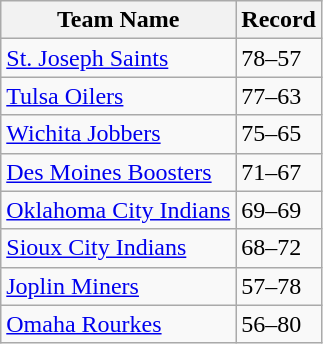<table class="wikitable">
<tr>
<th>Team Name</th>
<th>Record</th>
</tr>
<tr>
<td><a href='#'>St. Joseph Saints</a></td>
<td>78–57</td>
</tr>
<tr>
<td><a href='#'>Tulsa Oilers</a></td>
<td>77–63</td>
</tr>
<tr>
<td><a href='#'>Wichita Jobbers</a></td>
<td>75–65</td>
</tr>
<tr>
<td><a href='#'>Des Moines Boosters</a></td>
<td>71–67</td>
</tr>
<tr>
<td><a href='#'>Oklahoma City Indians</a></td>
<td>69–69</td>
</tr>
<tr>
<td><a href='#'>Sioux City Indians</a></td>
<td>68–72</td>
</tr>
<tr>
<td><a href='#'>Joplin Miners</a></td>
<td>57–78</td>
</tr>
<tr>
<td><a href='#'>Omaha Rourkes</a></td>
<td>56–80</td>
</tr>
</table>
